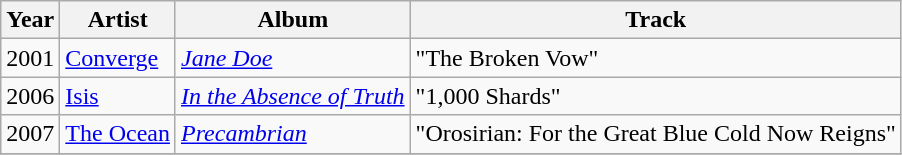<table class="wikitable">
<tr>
<th>Year</th>
<th>Artist</th>
<th>Album</th>
<th>Track</th>
</tr>
<tr>
<td>2001</td>
<td><a href='#'>Converge</a></td>
<td><em><a href='#'>Jane Doe</a></em></td>
<td>"The Broken Vow"</td>
</tr>
<tr>
<td>2006</td>
<td><a href='#'>Isis</a></td>
<td><em><a href='#'>In the Absence of Truth</a></em></td>
<td>"1,000 Shards"</td>
</tr>
<tr>
<td>2007</td>
<td><a href='#'>The Ocean</a></td>
<td><em><a href='#'>Precambrian</a></em></td>
<td>"Orosirian: For the Great Blue Cold Now Reigns"</td>
</tr>
<tr>
</tr>
</table>
